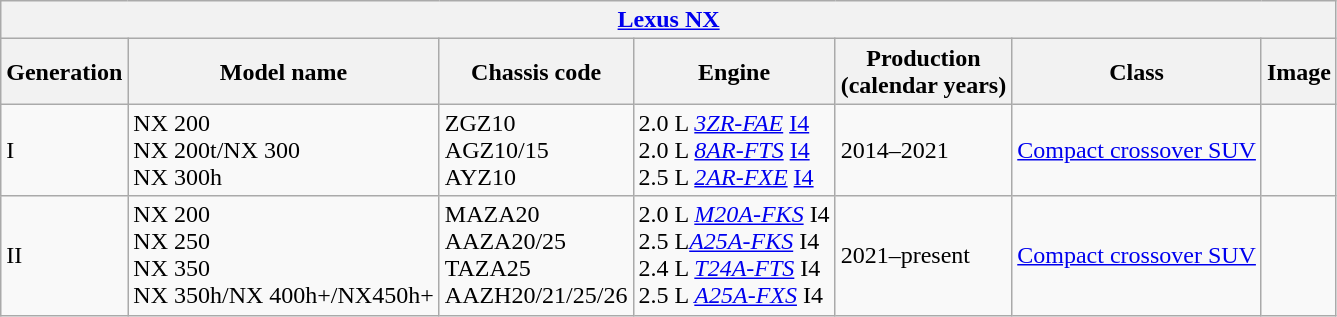<table class="wikitable collapsible" style="font-size:97% style="width:90%; text-align:center">
<tr>
<th colspan=7 align=left><a href='#'>Lexus NX</a></th>
</tr>
<tr>
<th>Generation</th>
<th>Model name</th>
<th>Chassis code</th>
<th>Engine</th>
<th>Production<br>(calendar years)</th>
<th>Class</th>
<th>Image</th>
</tr>
<tr>
<td>I</td>
<td>NX 200<br>NX 200t/NX 300<br>NX 300h</td>
<td>ZGZ10<br>AGZ10/15<br>AYZ10</td>
<td>2.0 L <em><a href='#'>3ZR-FAE</a></em> <a href='#'>I4</a><br>2.0 L <em><a href='#'>8AR-FTS</a></em> <a href='#'>I4</a><br>2.5 L <em><a href='#'>2AR-FXE</a></em> <a href='#'>I4</a></td>
<td>2014–2021</td>
<td><a href='#'>Compact crossover SUV</a></td>
<td></td>
</tr>
<tr>
<td>II</td>
<td>NX 200<br>NX 250<br>NX 350<br>NX 350h/NX 400h+/NX450h+</td>
<td>MAZA20<br>AAZA20/25<br>TAZA25<br>AAZH20/21/25/26</td>
<td>2.0 L <em><a href='#'>M20A-FKS</a></em> I4<br>2.5 L<em><a href='#'>A25A-FKS</a></em> I4<br>2.4 L <em><a href='#'>T24A-FTS</a></em> I4<br>2.5 L <em><a href='#'>A25A-FXS</a></em> I4</td>
<td>2021–present</td>
<td><a href='#'>Compact crossover SUV</a></td>
<td></td>
</tr>
</table>
